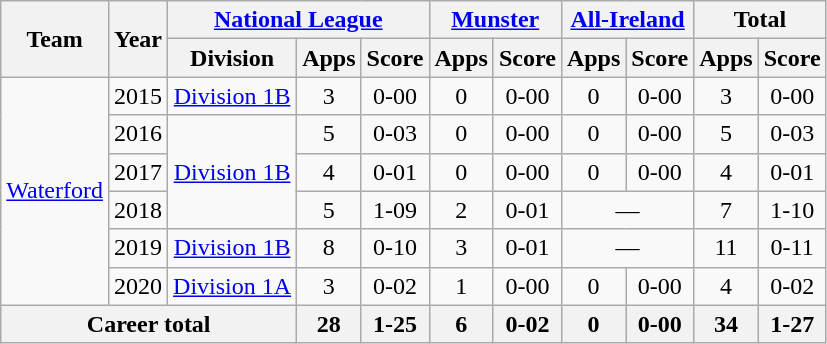<table class="wikitable" style="text-align:center">
<tr>
<th rowspan="2">Team</th>
<th rowspan="2">Year</th>
<th colspan="3"><a href='#'>National League</a></th>
<th colspan="2"><a href='#'>Munster</a></th>
<th colspan="2"><a href='#'>All-Ireland</a></th>
<th colspan="2">Total</th>
</tr>
<tr>
<th>Division</th>
<th>Apps</th>
<th>Score</th>
<th>Apps</th>
<th>Score</th>
<th>Apps</th>
<th>Score</th>
<th>Apps</th>
<th>Score</th>
</tr>
<tr>
<td rowspan="6"><a href='#'>Waterford</a></td>
<td>2015</td>
<td rowspan="1"><a href='#'>Division 1B</a></td>
<td>3</td>
<td>0-00</td>
<td>0</td>
<td>0-00</td>
<td>0</td>
<td>0-00</td>
<td>3</td>
<td>0-00</td>
</tr>
<tr>
<td>2016</td>
<td rowspan="3"><a href='#'>Division 1B</a></td>
<td>5</td>
<td>0-03</td>
<td>0</td>
<td>0-00</td>
<td>0</td>
<td>0-00</td>
<td>5</td>
<td>0-03</td>
</tr>
<tr>
<td>2017</td>
<td>4</td>
<td>0-01</td>
<td>0</td>
<td>0-00</td>
<td>0</td>
<td>0-00</td>
<td>4</td>
<td>0-01</td>
</tr>
<tr>
<td>2018</td>
<td>5</td>
<td>1-09</td>
<td>2</td>
<td>0-01</td>
<td colspan=2>—</td>
<td>7</td>
<td>1-10</td>
</tr>
<tr>
<td>2019</td>
<td rowspan="1"><a href='#'>Division 1B</a></td>
<td>8</td>
<td>0-10</td>
<td>3</td>
<td>0-01</td>
<td colspan=2>—</td>
<td>11</td>
<td>0-11</td>
</tr>
<tr>
<td>2020</td>
<td rowspan="1"><a href='#'>Division 1A</a></td>
<td>3</td>
<td>0-02</td>
<td>1</td>
<td>0-00</td>
<td>0</td>
<td>0-00</td>
<td>4</td>
<td>0-02</td>
</tr>
<tr>
<th colspan="3">Career total</th>
<th>28</th>
<th>1-25</th>
<th>6</th>
<th>0-02</th>
<th>0</th>
<th>0-00</th>
<th>34</th>
<th>1-27</th>
</tr>
</table>
